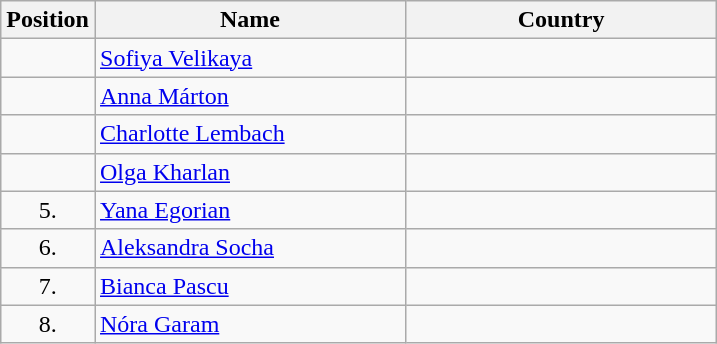<table class="wikitable">
<tr>
<th width="20">Position</th>
<th width="200">Name</th>
<th width="200">Country</th>
</tr>
<tr>
<td align="center"></td>
<td><a href='#'>Sofiya Velikaya</a></td>
<td></td>
</tr>
<tr>
<td align="center"></td>
<td><a href='#'>Anna Márton</a></td>
<td></td>
</tr>
<tr>
<td align="center"></td>
<td><a href='#'>Charlotte Lembach</a></td>
<td></td>
</tr>
<tr>
<td align="center"></td>
<td><a href='#'>Olga Kharlan</a></td>
<td></td>
</tr>
<tr>
<td align="center">5.</td>
<td><a href='#'>Yana Egorian</a></td>
<td></td>
</tr>
<tr>
<td align="center">6.</td>
<td><a href='#'>Aleksandra Socha</a></td>
<td></td>
</tr>
<tr>
<td align="center">7.</td>
<td><a href='#'>Bianca Pascu</a></td>
<td></td>
</tr>
<tr>
<td align="center">8.</td>
<td><a href='#'>Nóra Garam</a></td>
<td></td>
</tr>
</table>
